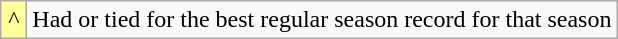<table class="wikitable">
<tr>
<td bgcolor=#FFFF99 align=center width=10px>^</td>
<td>Had or tied for the best regular season record for that season</td>
</tr>
</table>
